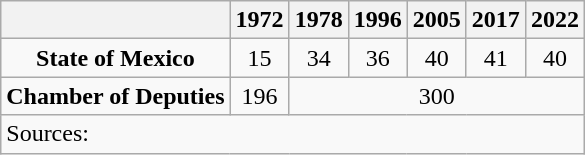<table class="wikitable" style="text-align: center">
<tr>
<th></th>
<th>1972</th>
<th>1978</th>
<th>1996</th>
<th>2005</th>
<th>2017</th>
<th>2022</th>
</tr>
<tr>
<td><strong>State of Mexico</strong></td>
<td>15</td>
<td>34</td>
<td>36</td>
<td>40</td>
<td>41</td>
<td>40</td>
</tr>
<tr>
<td><strong>Chamber of Deputies</strong></td>
<td>196</td>
<td colspan=5>300</td>
</tr>
<tr>
<td colspan=7 style="text-align: left">Sources: </td>
</tr>
</table>
